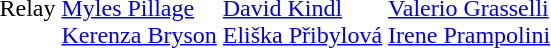<table>
<tr>
<td>Relay</td>
<td><br><a href='#'>Myles Pillage</a><br><a href='#'>Kerenza Bryson</a></td>
<td><br><a href='#'>David Kindl</a><br><a href='#'>Eliška Přibylová</a></td>
<td><br><a href='#'>Valerio Grasselli</a><br><a href='#'>Irene Prampolini</a></td>
</tr>
</table>
